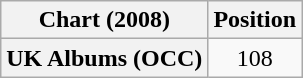<table class="wikitable plainrowheaders" style="text-align:center">
<tr>
<th scope="col">Chart (2008)</th>
<th scope="col">Position</th>
</tr>
<tr>
<th scope="row">UK Albums (OCC)</th>
<td>108</td>
</tr>
</table>
